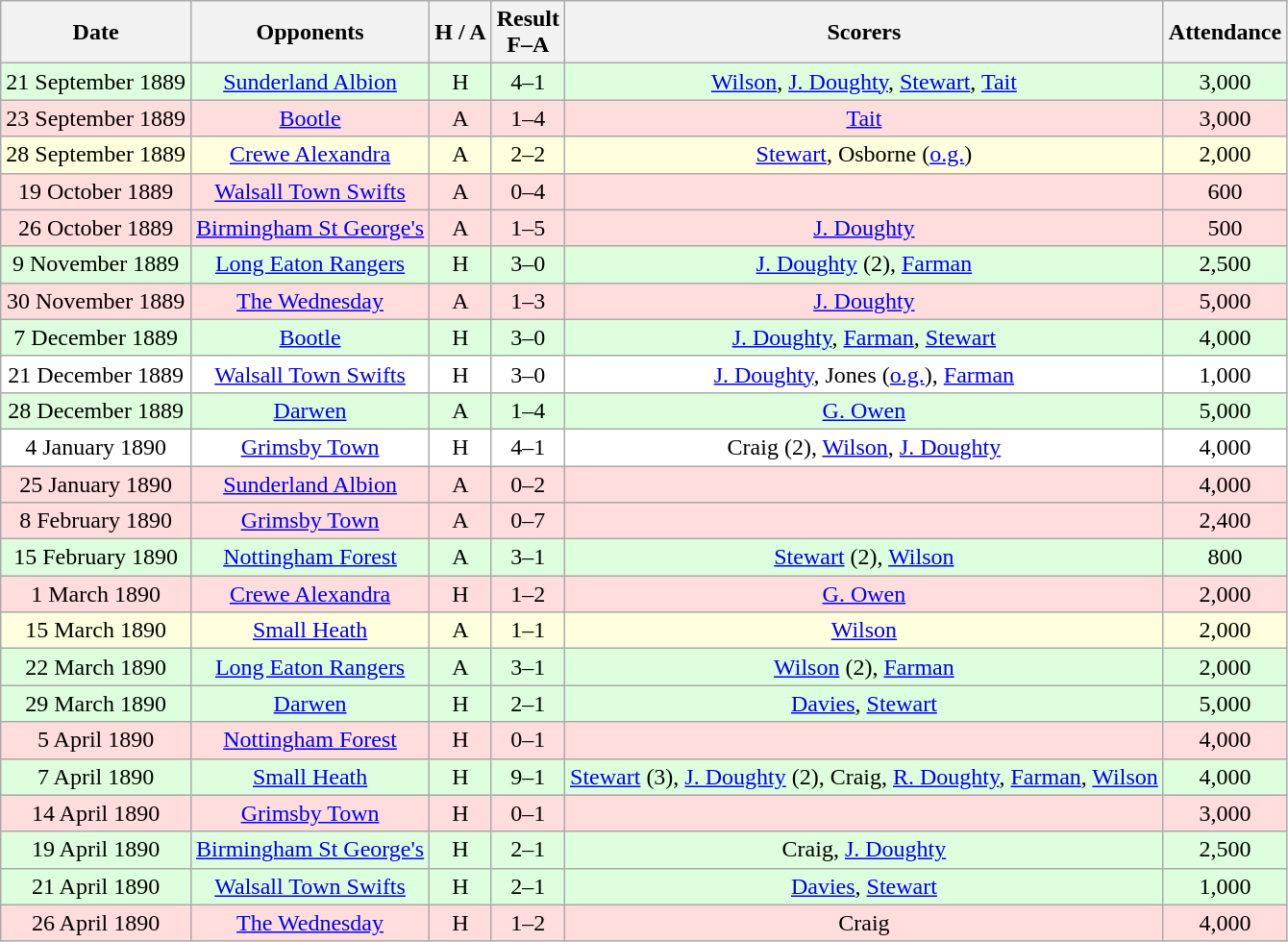<table class="wikitable" style="text-align:center">
<tr>
<th>Date</th>
<th>Opponents</th>
<th>H / A</th>
<th>Result<br>F–A</th>
<th>Scorers</th>
<th>Attendance</th>
</tr>
<tr bgcolor="#ddffdd">
<td>21 September 1889</td>
<td><a href='#'>Sunderland Albion</a></td>
<td>H</td>
<td>4–1</td>
<td><a href='#'>Wilson</a>, <a href='#'>J. Doughty</a>, <a href='#'>Stewart</a>, <a href='#'>Tait</a></td>
<td>3,000</td>
</tr>
<tr bgcolor="#ffdddd">
<td>23 September 1889</td>
<td><a href='#'>Bootle</a></td>
<td>A</td>
<td>1–4</td>
<td><a href='#'>Tait</a></td>
<td>3,000</td>
</tr>
<tr bgcolor="#ffffdd">
<td>28 September 1889</td>
<td><a href='#'>Crewe Alexandra</a></td>
<td>A</td>
<td>2–2</td>
<td><a href='#'>Stewart</a>, Osborne (<a href='#'>o.g.</a>)</td>
<td>2,000</td>
</tr>
<tr bgcolor="#ffdddd">
<td>19 October 1889</td>
<td><a href='#'>Walsall Town Swifts</a></td>
<td>A</td>
<td>0–4</td>
<td></td>
<td>600</td>
</tr>
<tr bgcolor="#ffdddd">
<td>26 October 1889</td>
<td><a href='#'>Birmingham St George's</a></td>
<td>A</td>
<td>1–5</td>
<td><a href='#'>J. Doughty</a></td>
<td>500</td>
</tr>
<tr bgcolor="#ddffdd">
<td>9 November 1889</td>
<td><a href='#'>Long Eaton Rangers</a></td>
<td>H</td>
<td>3–0</td>
<td><a href='#'>J. Doughty</a> (2), <a href='#'>Farman</a></td>
<td>2,500</td>
</tr>
<tr bgcolor="#ffdddd">
<td>30 November 1889</td>
<td><a href='#'>The Wednesday</a></td>
<td>A</td>
<td>1–3</td>
<td><a href='#'>J. Doughty</a></td>
<td>5,000</td>
</tr>
<tr bgcolor="#ddffdd">
<td>7 December 1889</td>
<td><a href='#'>Bootle</a></td>
<td>H</td>
<td>3–0</td>
<td><a href='#'>J. Doughty</a>, <a href='#'>Farman</a>, <a href='#'>Stewart</a></td>
<td>4,000</td>
</tr>
<tr bgcolor="#ffffff">
<td>21 December 1889</td>
<td><a href='#'>Walsall Town Swifts</a></td>
<td>H</td>
<td>3–0</td>
<td><a href='#'>J. Doughty</a>, Jones (<a href='#'>o.g.</a>), <a href='#'>Farman</a></td>
<td>1,000</td>
</tr>
<tr bgcolor="#ddffdd">
<td>28 December 1889</td>
<td><a href='#'>Darwen</a></td>
<td>A</td>
<td>1–4</td>
<td><a href='#'>G. Owen</a></td>
<td>5,000</td>
</tr>
<tr bgcolor="#ffffff">
<td>4 January 1890</td>
<td><a href='#'>Grimsby Town</a></td>
<td>H</td>
<td>4–1</td>
<td>Craig (2), <a href='#'>Wilson</a>, <a href='#'>J. Doughty</a></td>
<td>4,000</td>
</tr>
<tr bgcolor="#ffdddd">
<td>25 January 1890</td>
<td><a href='#'>Sunderland Albion</a></td>
<td>A</td>
<td>0–2</td>
<td></td>
<td>4,000</td>
</tr>
<tr bgcolor="#ffdddd">
<td>8 February 1890</td>
<td><a href='#'>Grimsby Town</a></td>
<td>A</td>
<td>0–7</td>
<td></td>
<td>2,400</td>
</tr>
<tr bgcolor="#ddffdd">
<td>15 February 1890</td>
<td><a href='#'>Nottingham Forest</a></td>
<td>A</td>
<td>3–1</td>
<td><a href='#'>Stewart</a> (2), <a href='#'>Wilson</a></td>
<td>800</td>
</tr>
<tr bgcolor="#ffdddd">
<td>1 March 1890</td>
<td><a href='#'>Crewe Alexandra</a></td>
<td>H</td>
<td>1–2</td>
<td><a href='#'>G. Owen</a></td>
<td>2,000</td>
</tr>
<tr bgcolor="#ffffdd">
<td>15 March 1890</td>
<td><a href='#'>Small Heath</a></td>
<td>A</td>
<td>1–1</td>
<td><a href='#'>Wilson</a></td>
<td>2,000</td>
</tr>
<tr bgcolor="#ddffdd">
<td>22 March 1890</td>
<td><a href='#'>Long Eaton Rangers</a></td>
<td>A</td>
<td>3–1</td>
<td><a href='#'>Wilson</a> (2), <a href='#'>Farman</a></td>
<td>2,000</td>
</tr>
<tr bgcolor="#ddffdd">
<td>29 March 1890</td>
<td><a href='#'>Darwen</a></td>
<td>H</td>
<td>2–1</td>
<td><a href='#'>Davies</a>, <a href='#'>Stewart</a></td>
<td>5,000</td>
</tr>
<tr bgcolor="#ffdddd">
<td>5 April 1890</td>
<td><a href='#'>Nottingham Forest</a></td>
<td>H</td>
<td>0–1</td>
<td></td>
<td>4,000</td>
</tr>
<tr bgcolor="#ddffdd">
<td>7 April 1890</td>
<td><a href='#'>Small Heath</a></td>
<td>H</td>
<td>9–1</td>
<td><a href='#'>Stewart</a> (3), <a href='#'>J. Doughty</a> (2), Craig, <a href='#'>R. Doughty</a>, <a href='#'>Farman</a>, <a href='#'>Wilson</a></td>
<td>4,000</td>
</tr>
<tr bgcolor="#ffdddd">
<td>14 April 1890</td>
<td><a href='#'>Grimsby Town</a></td>
<td>H</td>
<td>0–1</td>
<td></td>
<td>3,000</td>
</tr>
<tr bgcolor="#ddffdd">
<td>19 April 1890</td>
<td><a href='#'>Birmingham St George's</a></td>
<td>H</td>
<td>2–1</td>
<td>Craig, <a href='#'>J. Doughty</a></td>
<td>2,500</td>
</tr>
<tr bgcolor="#ddffdd">
<td>21 April 1890</td>
<td><a href='#'>Walsall Town Swifts</a></td>
<td>H</td>
<td>2–1</td>
<td><a href='#'>Davies</a>, <a href='#'>Stewart</a></td>
<td>1,000</td>
</tr>
<tr bgcolor="#ffdddd">
<td>26 April 1890</td>
<td><a href='#'>The Wednesday</a></td>
<td>H</td>
<td>1–2</td>
<td>Craig</td>
<td>4,000</td>
</tr>
</table>
